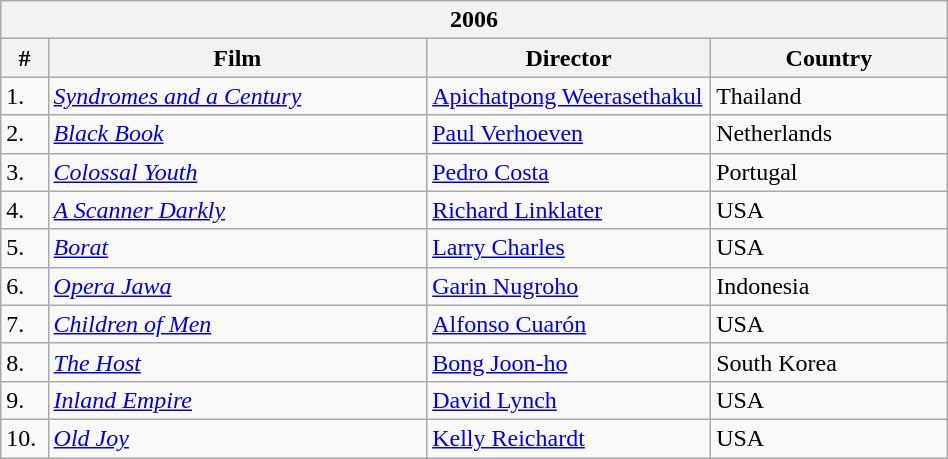<table class="wikitable" style="width:50%;" cellpadding="5">
<tr>
<th colspan=4>2006</th>
</tr>
<tr>
<th style="width:5%;">#</th>
<th style="width:40%;">Film</th>
<th style="width:30%;">Director</th>
<th style="width:25%;">Country</th>
</tr>
<tr>
<td>1.</td>
<td><em><a href='#'>Syndromes and a Century</a></em></td>
<td><a href='#'>Apichatpong Weerasethakul</a></td>
<td>Thailand</td>
</tr>
<tr>
<td>2.</td>
<td><em><a href='#'>Black Book</a></em></td>
<td><a href='#'>Paul Verhoeven</a></td>
<td>Netherlands</td>
</tr>
<tr>
<td>3.</td>
<td><em><a href='#'>Colossal Youth</a></em></td>
<td><a href='#'>Pedro Costa</a></td>
<td>Portugal</td>
</tr>
<tr>
<td>4.</td>
<td><em><a href='#'>A Scanner Darkly</a></em></td>
<td><a href='#'>Richard Linklater</a></td>
<td>USA</td>
</tr>
<tr>
<td>5.</td>
<td><em><a href='#'>Borat</a></em></td>
<td><a href='#'>Larry Charles</a></td>
<td>USA</td>
</tr>
<tr>
<td>6.</td>
<td><em><a href='#'>Opera Jawa</a></em></td>
<td><a href='#'>Garin Nugroho</a></td>
<td>Indonesia</td>
</tr>
<tr>
<td>7.</td>
<td><em><a href='#'>Children of Men</a></em></td>
<td><a href='#'>Alfonso Cuarón</a></td>
<td>USA</td>
</tr>
<tr>
<td>8.</td>
<td><em><a href='#'>The Host</a></em></td>
<td><a href='#'>Bong Joon-ho</a></td>
<td>South Korea</td>
</tr>
<tr>
<td>9.</td>
<td><em><a href='#'>Inland Empire</a></em></td>
<td><a href='#'>David Lynch</a></td>
<td>USA</td>
</tr>
<tr>
<td>10.</td>
<td><em><a href='#'>Old Joy</a></em></td>
<td><a href='#'>Kelly Reichardt</a></td>
<td>USA</td>
</tr>
</table>
